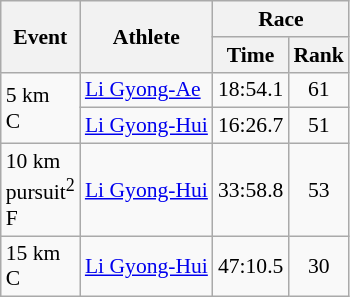<table class="wikitable" border="1" style="font-size:90%">
<tr>
<th rowspan=2>Event</th>
<th rowspan=2>Athlete</th>
<th colspan=2>Race</th>
</tr>
<tr>
<th>Time</th>
<th>Rank</th>
</tr>
<tr>
<td rowspan=2>5 km <br> C</td>
<td><a href='#'>Li Gyong-Ae</a></td>
<td align=center>18:54.1</td>
<td align=center>61</td>
</tr>
<tr>
<td><a href='#'>Li Gyong-Hui</a></td>
<td align=center>16:26.7</td>
<td align=center>51</td>
</tr>
<tr>
<td>10 km <br> pursuit<sup>2</sup> <br> F</td>
<td><a href='#'>Li Gyong-Hui</a></td>
<td align=center>33:58.8</td>
<td align=center>53</td>
</tr>
<tr>
<td>15 km <br> C</td>
<td><a href='#'>Li Gyong-Hui</a></td>
<td align=center>47:10.5</td>
<td align=center>30</td>
</tr>
</table>
